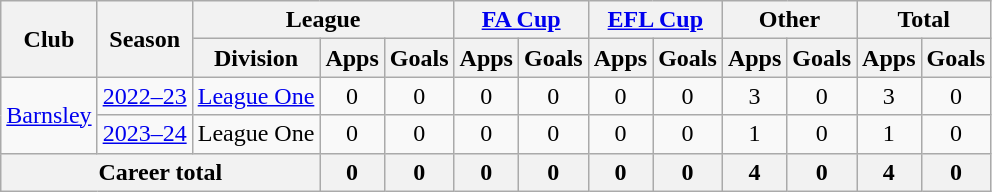<table class="wikitable" style="text-align:center">
<tr>
<th rowspan="2">Club</th>
<th rowspan="2">Season</th>
<th colspan="3">League</th>
<th colspan="2"><a href='#'>FA Cup</a></th>
<th colspan="2"><a href='#'>EFL Cup</a></th>
<th colspan="2">Other</th>
<th colspan="2">Total</th>
</tr>
<tr>
<th>Division</th>
<th>Apps</th>
<th>Goals</th>
<th>Apps</th>
<th>Goals</th>
<th>Apps</th>
<th>Goals</th>
<th>Apps</th>
<th>Goals</th>
<th>Apps</th>
<th>Goals</th>
</tr>
<tr>
<td rowspan="2"><a href='#'>Barnsley</a></td>
<td><a href='#'>2022–23</a></td>
<td><a href='#'>League One</a></td>
<td>0</td>
<td>0</td>
<td>0</td>
<td>0</td>
<td>0</td>
<td>0</td>
<td>3</td>
<td>0</td>
<td>3</td>
<td>0</td>
</tr>
<tr>
<td><a href='#'>2023–24</a></td>
<td>League One</td>
<td>0</td>
<td>0</td>
<td>0</td>
<td>0</td>
<td>0</td>
<td>0</td>
<td>1</td>
<td>0</td>
<td>1</td>
<td>0</td>
</tr>
<tr>
<th colspan="3">Career total</th>
<th>0</th>
<th>0</th>
<th>0</th>
<th>0</th>
<th>0</th>
<th>0</th>
<th>4</th>
<th>0</th>
<th>4</th>
<th>0</th>
</tr>
</table>
